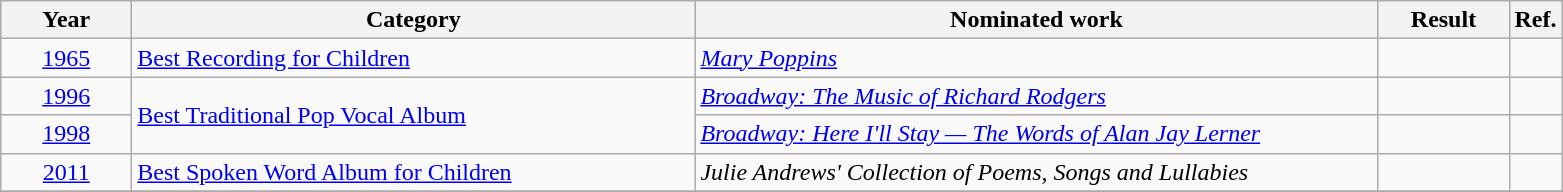<table class=wikitable>
<tr>
<th scope="col" style="width:5em;">Year</th>
<th scope="col" style="width:23em;">Category</th>
<th scope="col" style="width:28em;">Nominated work</th>
<th scope="col" style="width:5em;">Result</th>
<th>Ref.</th>
</tr>
<tr>
<td style="text-align:center;"><a href='#'>1965</a></td>
<td><a href='#'>Best Recording for Children</a></td>
<td><em><a href='#'>Mary Poppins</a></em></td>
<td></td>
<td style="text-align:center;"></td>
</tr>
<tr>
<td style="text-align:center;"><a href='#'>1996</a></td>
<td rowspan="2"><a href='#'>Best Traditional Pop Vocal Album</a></td>
<td><em><a href='#'>Broadway: The Music of Richard Rodgers</a></em></td>
<td></td>
<td style="text-align:center;"></td>
</tr>
<tr>
<td style="text-align:center;"><a href='#'>1998</a></td>
<td><em><a href='#'>Broadway: Here I'll Stay — The Words of Alan Jay Lerner</a></em></td>
<td></td>
<td style="text-align:center;"></td>
</tr>
<tr>
<td style="text-align:center;"><a href='#'>2011</a></td>
<td><a href='#'>Best Spoken Word Album for Children</a></td>
<td><em>Julie Andrews' Collection of Poems, Songs and Lullabies</em></td>
<td></td>
<td style="text-align:center;"></td>
</tr>
<tr>
</tr>
</table>
